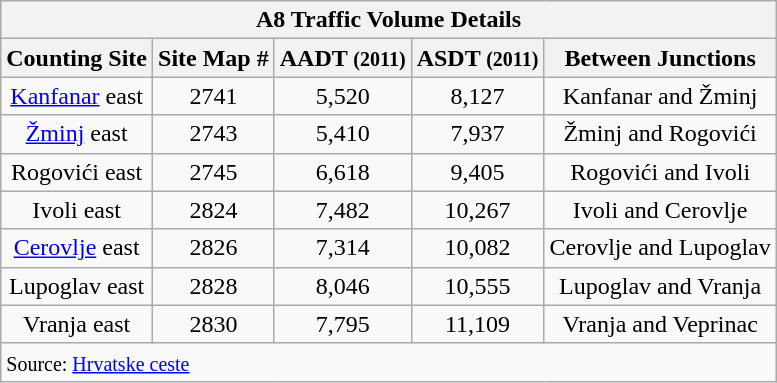<table class="wikitable">
<tr>
<th scope="col" colspan=5> A8 Traffic Volume Details</th>
</tr>
<tr>
<th scope="col">Counting Site</th>
<th scope="col">Site Map #</th>
<th scope="col">AADT <small>(2011)</small></th>
<th scope="col">ASDT <small>(2011)</small></th>
<th scope="col">Between Junctions</th>
</tr>
<tr>
<td align=center><a href='#'>Kanfanar</a> east</td>
<td align=center>2741</td>
<td align=center>5,520</td>
<td align=center>8,127</td>
<td align=center>Kanfanar and Žminj</td>
</tr>
<tr>
<td align=center><a href='#'>Žminj</a> east</td>
<td align=center>2743</td>
<td align=center>5,410</td>
<td align=center>7,937</td>
<td align=center>Žminj and Rogovići</td>
</tr>
<tr>
<td align=center>Rogovići east</td>
<td align=center>2745</td>
<td align=center>6,618</td>
<td align=center>9,405</td>
<td align=center>Rogovići and Ivoli</td>
</tr>
<tr>
<td align=center>Ivoli east</td>
<td align=center>2824</td>
<td align=center>7,482</td>
<td align=center>10,267</td>
<td align=center>Ivoli and Cerovlje</td>
</tr>
<tr>
<td align=center><a href='#'>Cerovlje</a> east</td>
<td align=center>2826</td>
<td align=center>7,314</td>
<td align=center>10,082</td>
<td align=center>Cerovlje and Lupoglav</td>
</tr>
<tr>
<td align=center>Lupoglav east</td>
<td align=center>2828</td>
<td align=center>8,046</td>
<td align=center>10,555</td>
<td align=center>Lupoglav and Vranja</td>
</tr>
<tr>
<td align=center>Vranja east</td>
<td align=center>2830</td>
<td align=center>7,795</td>
<td align=center>11,109</td>
<td align=center>Vranja and Veprinac</td>
</tr>
<tr>
<td colspan=5><small>Source: <a href='#'>Hrvatske ceste</a></small></td>
</tr>
</table>
